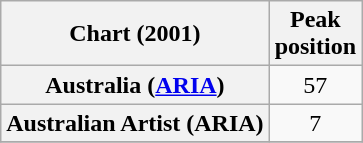<table class="wikitable sortable plainrowheaders" style="text-align:center">
<tr>
<th>Chart (2001)</th>
<th>Peak<br>position</th>
</tr>
<tr>
<th scope="row">Australia (<a href='#'>ARIA</a>) </th>
<td>57</td>
</tr>
<tr>
<th scope="row">Australian Artist (ARIA)</th>
<td>7</td>
</tr>
<tr>
</tr>
</table>
